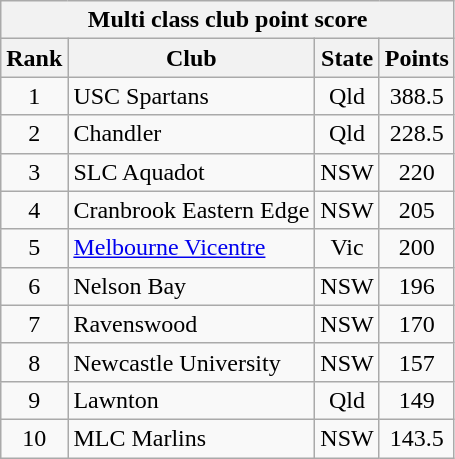<table class="wikitable" style="text-align:center">
<tr>
<th colspan=4>Multi class club point score</th>
</tr>
<tr>
<th>Rank</th>
<th>Club</th>
<th>State</th>
<th>Points</th>
</tr>
<tr>
<td>1</td>
<td align=left>USC Spartans</td>
<td>Qld</td>
<td>388.5</td>
</tr>
<tr>
<td>2</td>
<td align=left>Chandler</td>
<td>Qld</td>
<td>228.5</td>
</tr>
<tr>
<td>3</td>
<td align=left>SLC Aquadot</td>
<td>NSW</td>
<td>220</td>
</tr>
<tr>
<td>4</td>
<td align=left>Cranbrook Eastern Edge</td>
<td>NSW</td>
<td>205</td>
</tr>
<tr>
<td>5</td>
<td align=left><a href='#'>Melbourne Vicentre</a></td>
<td>Vic</td>
<td>200</td>
</tr>
<tr>
<td>6</td>
<td align=left>Nelson Bay</td>
<td>NSW</td>
<td>196</td>
</tr>
<tr>
<td>7</td>
<td align=left>Ravenswood</td>
<td>NSW</td>
<td>170</td>
</tr>
<tr>
<td>8</td>
<td align=left>Newcastle University</td>
<td>NSW</td>
<td>157</td>
</tr>
<tr>
<td>9</td>
<td align=left>Lawnton</td>
<td>Qld</td>
<td>149</td>
</tr>
<tr>
<td>10</td>
<td align=left>MLC Marlins</td>
<td>NSW</td>
<td>143.5</td>
</tr>
</table>
